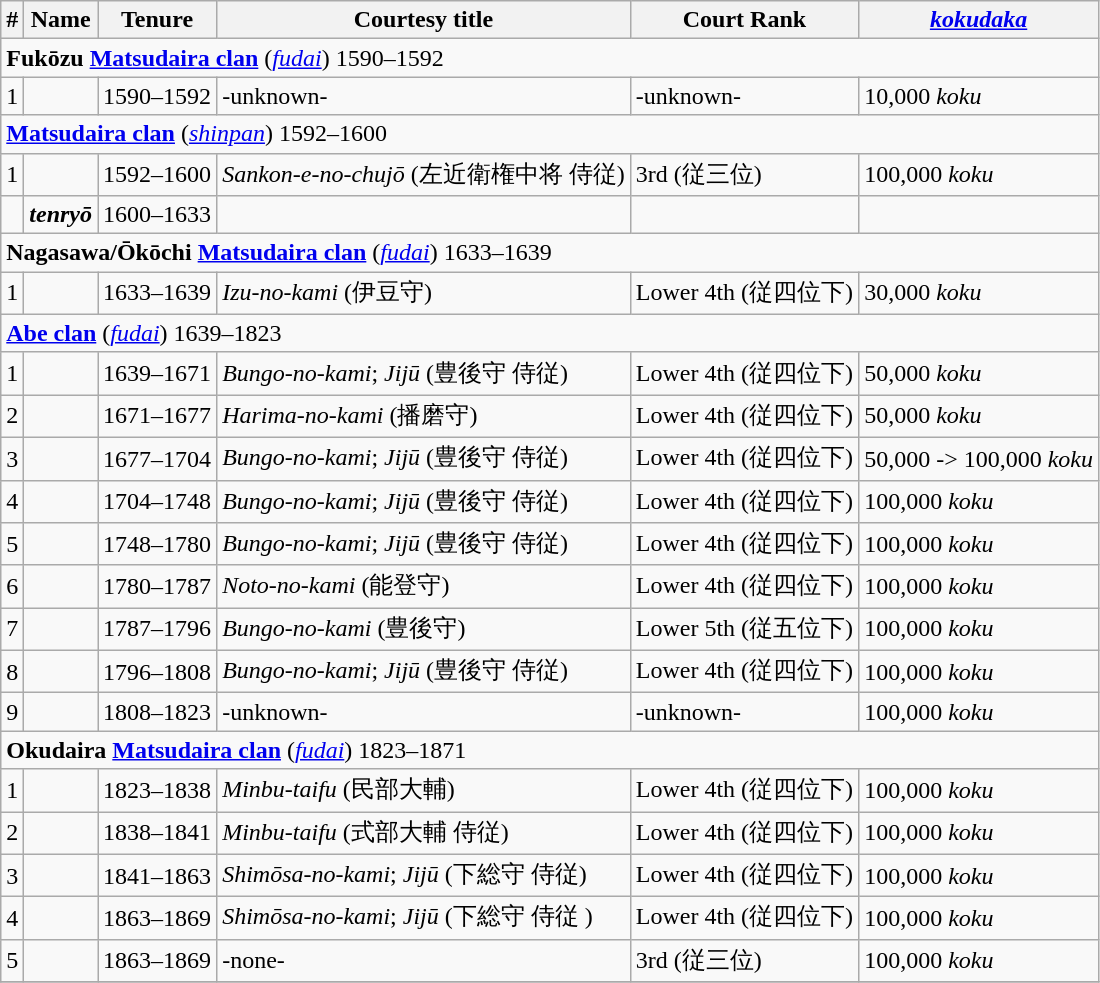<table class=wikitable>
<tr>
<th>#</th>
<th>Name</th>
<th>Tenure</th>
<th>Courtesy title</th>
<th>Court Rank</th>
<th><em><a href='#'>kokudaka</a></em></th>
</tr>
<tr>
<td colspan=6> <strong>Fukōzu <a href='#'>Matsudaira clan</a></strong> (<em><a href='#'>fudai</a></em>) 1590–1592</td>
</tr>
<tr>
<td>1</td>
<td></td>
<td>1590–1592</td>
<td>-unknown-</td>
<td>-unknown-</td>
<td>10,000 <em>koku</em></td>
</tr>
<tr>
<td colspan=6> <strong><a href='#'>Matsudaira clan</a></strong> (<em><a href='#'>shinpan</a></em>) 1592–1600</td>
</tr>
<tr>
<td>1</td>
<td></td>
<td>1592–1600</td>
<td><em>Sankon-e-no-chujō</em> (左近衛権中将 侍従)</td>
<td>3rd (従三位)</td>
<td>100,000 <em>koku</em></td>
</tr>
<tr>
<td></td>
<td><strong><em>tenryō</em></strong></td>
<td>1600–1633</td>
<td></td>
<td></td>
<td></td>
</tr>
<tr>
<td colspan=6> <strong>Nagasawa/Ōkōchi <a href='#'>Matsudaira clan</a></strong> (<em><a href='#'>fudai</a></em>) 1633–1639</td>
</tr>
<tr>
<td>1</td>
<td></td>
<td>1633–1639</td>
<td><em>Izu-no-kami</em> (伊豆守)</td>
<td>Lower 4th (従四位下)</td>
<td>30,000  <em>koku</em></td>
</tr>
<tr>
<td colspan=6> <strong><a href='#'>Abe clan</a></strong> (<em><a href='#'>fudai</a></em>) 1639–1823</td>
</tr>
<tr>
<td>1</td>
<td></td>
<td>1639–1671</td>
<td><em>Bungo-no-kami</em>;  <em>Jijū</em>  (豊後守 侍従)</td>
<td>Lower 4th (従四位下)</td>
<td>50,000 <em>koku</em></td>
</tr>
<tr>
<td>2</td>
<td></td>
<td>1671–1677</td>
<td><em>Harima-no-kami</em> (播磨守)</td>
<td>Lower 4th (従四位下)</td>
<td>50,000 <em>koku</em></td>
</tr>
<tr>
<td>3</td>
<td></td>
<td>1677–1704</td>
<td><em>Bungo-no-kami</em>;  <em>Jijū</em>  (豊後守 侍従)</td>
<td>Lower 4th  (従四位下)</td>
<td>50,000 -> 100,000 <em>koku</em></td>
</tr>
<tr>
<td>4</td>
<td></td>
<td>1704–1748</td>
<td><em>Bungo-no-kami</em>;  <em>Jijū</em>  (豊後守 侍従)</td>
<td>Lower 4th (従四位下)</td>
<td>100,000 <em>koku</em></td>
</tr>
<tr>
<td>5</td>
<td></td>
<td>1748–1780</td>
<td><em>Bungo-no-kami</em>;  <em>Jijū</em>  (豊後守 侍従)</td>
<td>Lower 4th (従四位下)</td>
<td>100,000 <em>koku</em></td>
</tr>
<tr>
<td>6</td>
<td></td>
<td>1780–1787</td>
<td><em>Noto-no-kami</em> (能登守)</td>
<td>Lower 4th (従四位下)</td>
<td>100,000 <em>koku</em></td>
</tr>
<tr>
<td>7</td>
<td></td>
<td>1787–1796</td>
<td><em>Bungo-no-kami</em> (豊後守)</td>
<td>Lower 5th  (従五位下)</td>
<td>100,000 <em>koku</em></td>
</tr>
<tr>
<td>8</td>
<td></td>
<td>1796–1808</td>
<td><em>Bungo-no-kami</em>;  <em>Jijū</em>  (豊後守 侍従)</td>
<td>Lower 4th (従四位下)</td>
<td>100,000 <em>koku</em></td>
</tr>
<tr>
<td>9</td>
<td></td>
<td>1808–1823</td>
<td>-unknown-</td>
<td>-unknown-</td>
<td>100,000 <em>koku</em></td>
</tr>
<tr>
<td colspan=6> <strong>Okudaira <a href='#'>Matsudaira clan</a></strong> (<em><a href='#'>fudai</a></em>) 1823–1871</td>
</tr>
<tr>
<td>1</td>
<td></td>
<td>1823–1838</td>
<td><em>Minbu-taifu</em> (民部大輔)</td>
<td>Lower 4th  (従四位下)</td>
<td>100,000 <em>koku</em></td>
</tr>
<tr>
<td>2</td>
<td></td>
<td>1838–1841</td>
<td><em>Minbu-taifu</em> (式部大輔 侍従)</td>
<td>Lower 4th (従四位下)</td>
<td>100,000 <em>koku</em></td>
</tr>
<tr>
<td>3</td>
<td></td>
<td>1841–1863</td>
<td><em>Shimōsa-no-kami</em>;  <em>Jijū</em>  (下総守 侍従)</td>
<td>Lower 4th  (従四位下)</td>
<td>100,000 <em>koku</em></td>
</tr>
<tr>
<td>4</td>
<td></td>
<td>1863–1869</td>
<td><em>Shimōsa-no-kami</em>;  <em>Jijū</em>  (下総守 侍従 )</td>
<td>Lower 4th (従四位下)</td>
<td>100,000 <em>koku</em></td>
</tr>
<tr>
<td>5</td>
<td></td>
<td>1863–1869</td>
<td>-none-</td>
<td>3rd (従三位)</td>
<td>100,000 <em>koku</em></td>
</tr>
<tr>
</tr>
</table>
